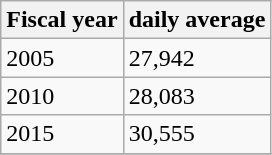<table class="wikitable">
<tr>
<th>Fiscal year</th>
<th>daily average</th>
</tr>
<tr>
<td>2005</td>
<td>27,942</td>
</tr>
<tr>
<td>2010</td>
<td>28,083</td>
</tr>
<tr>
<td>2015</td>
<td>30,555</td>
</tr>
<tr>
</tr>
</table>
